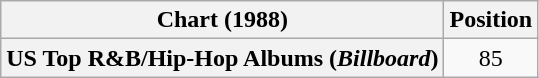<table class="wikitable plainrowheaders" style="text-align:center">
<tr>
<th scope="col">Chart (1988)</th>
<th scope="col">Position</th>
</tr>
<tr>
<th scope="row">US Top R&B/Hip-Hop Albums (<em>Billboard</em>)</th>
<td>85</td>
</tr>
</table>
